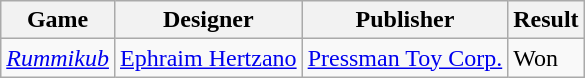<table class="wikitable">
<tr>
<th>Game</th>
<th>Designer</th>
<th>Publisher</th>
<th>Result</th>
</tr>
<tr>
<td><em><a href='#'>Rummikub</a></em></td>
<td><a href='#'>Ephraim Hertzano</a></td>
<td><a href='#'>Pressman Toy Corp.</a></td>
<td>Won</td>
</tr>
</table>
